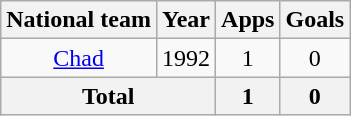<table class="wikitable" style="text-align: center;">
<tr>
<th>National team</th>
<th>Year</th>
<th>Apps</th>
<th>Goals</th>
</tr>
<tr>
<td><a href='#'>Chad</a></td>
<td>1992</td>
<td>1</td>
<td>0</td>
</tr>
<tr>
<th colspan="2">Total</th>
<th>1</th>
<th>0</th>
</tr>
</table>
